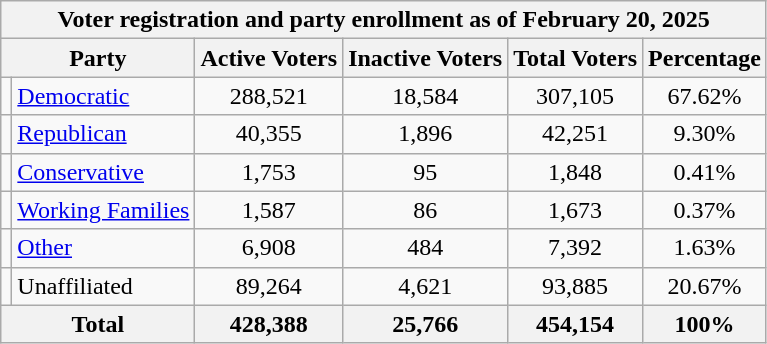<table class=wikitable>
<tr>
<th colspan = 6>Voter registration and party enrollment as of February 20, 2025</th>
</tr>
<tr>
<th colspan = 2>Party</th>
<th>Active Voters</th>
<th>Inactive Voters</th>
<th>Total Voters</th>
<th>Percentage</th>
</tr>
<tr>
<td></td>
<td><a href='#'>Democratic</a></td>
<td align = center>288,521</td>
<td align = center>18,584</td>
<td align = center>307,105</td>
<td align = center>67.62%</td>
</tr>
<tr>
<td></td>
<td><a href='#'>Republican</a></td>
<td align = center>40,355</td>
<td align = center>1,896</td>
<td align = center>42,251</td>
<td align = center>9.30%</td>
</tr>
<tr>
<td></td>
<td><a href='#'>Conservative</a></td>
<td align = center>1,753</td>
<td align = center>95</td>
<td align = center>1,848</td>
<td align = center>0.41%</td>
</tr>
<tr>
<td></td>
<td><a href='#'>Working Families</a></td>
<td align = center>1,587</td>
<td align = center>86</td>
<td align = center>1,673</td>
<td align = center>0.37%</td>
</tr>
<tr>
<td></td>
<td><a href='#'>Other</a></td>
<td align = center>6,908</td>
<td align = center>484</td>
<td align = center>7,392</td>
<td align = center>1.63%</td>
</tr>
<tr>
<td></td>
<td>Unaffiliated</td>
<td align = center>89,264</td>
<td align = center>4,621</td>
<td align = center>93,885</td>
<td align = center>20.67%</td>
</tr>
<tr>
<th colspan = 2>Total</th>
<th align = center>428,388</th>
<th align = center>25,766</th>
<th align = center>454,154</th>
<th align = center>100%</th>
</tr>
</table>
